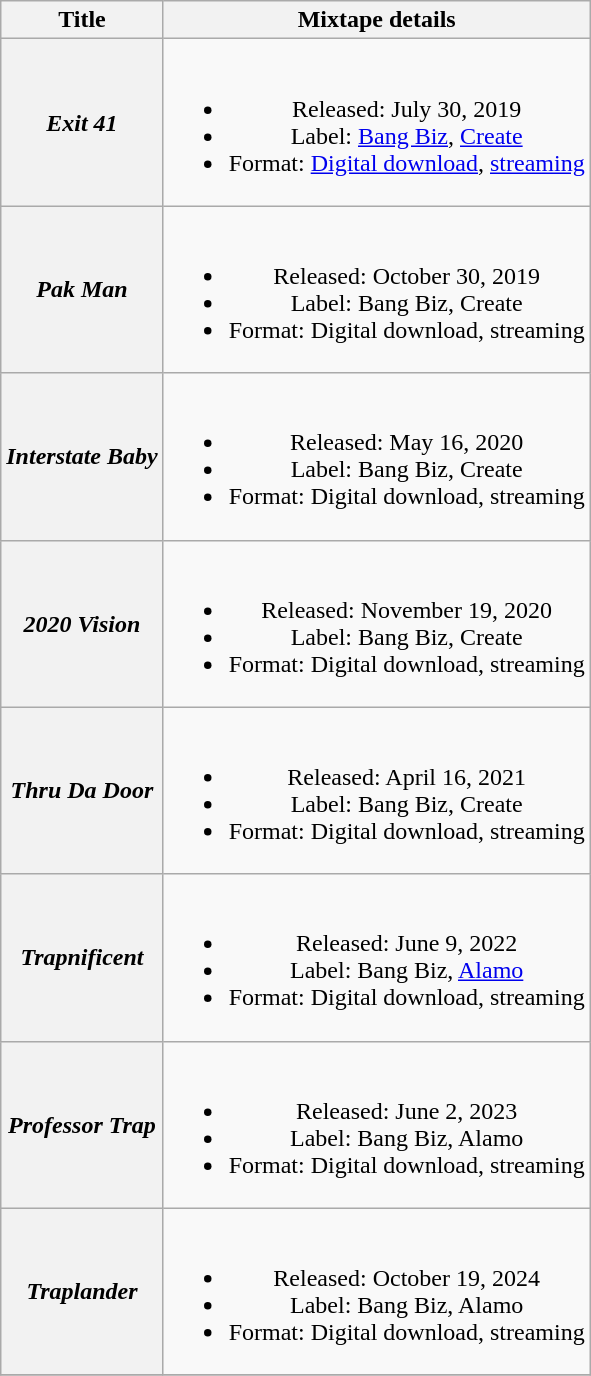<table class="wikitable plainrowheaders" style="text-align:center;">
<tr>
<th scope="col" scope="col">Title</th>
<th scope="col" scope="col";">Mixtape details</th>
</tr>
<tr>
<th scope="row"><em>Exit 41</em></th>
<td><br><ul><li>Released: July 30, 2019</li><li>Label: <a href='#'>Bang Biz</a>, <a href='#'>Create</a></li><li>Format: <a href='#'>Digital download</a>, <a href='#'>streaming</a></li></ul></td>
</tr>
<tr>
<th scope="row"><em>Pak Man</em></th>
<td><br><ul><li>Released: October 30, 2019</li><li>Label: Bang Biz, Create</li><li>Format: Digital download, streaming</li></ul></td>
</tr>
<tr>
<th scope="row"><em>Interstate Baby</em></th>
<td><br><ul><li>Released: May 16, 2020</li><li>Label: Bang Biz, Create</li><li>Format: Digital download, streaming</li></ul></td>
</tr>
<tr>
<th scope="row"><em>2020 Vision</em></th>
<td><br><ul><li>Released: November 19, 2020</li><li>Label: Bang Biz, Create</li><li>Format: Digital download, streaming</li></ul></td>
</tr>
<tr>
<th scope="row"><em>Thru Da Door</em></th>
<td><br><ul><li>Released: April 16, 2021</li><li>Label: Bang Biz, Create</li><li>Format: Digital download, streaming</li></ul></td>
</tr>
<tr>
<th scope="row"><em>Trapnificent</em></th>
<td><br><ul><li>Released: June 9, 2022</li><li>Label: Bang Biz, <a href='#'>Alamo</a></li><li>Format: Digital download, streaming</li></ul></td>
</tr>
<tr>
<th scope="row"><em>Professor Trap</em></th>
<td><br><ul><li>Released: June 2, 2023</li><li>Label: Bang Biz, Alamo</li><li>Format: Digital download, streaming</li></ul></td>
</tr>
<tr>
<th scope="row"><em>Traplander</em></th>
<td><br><ul><li>Released: October 19, 2024</li><li>Label: Bang Biz, Alamo</li><li>Format: Digital download, streaming</li></ul></td>
</tr>
<tr>
</tr>
</table>
